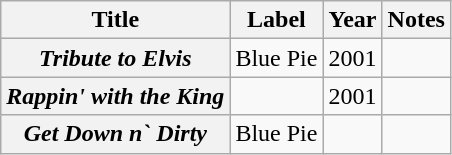<table class="wikitable plainrowheaders sortable">
<tr>
<th scope="col">Title</th>
<th scope="col">Label</th>
<th scope="col">Year</th>
<th scope="col" class="unsortable">Notes</th>
</tr>
<tr>
<th scope="row"><em>Tribute to Elvis</em></th>
<td>Blue Pie</td>
<td>2001</td>
<td></td>
</tr>
<tr>
<th scope="row"><em>Rappin' with the King</em></th>
<td></td>
<td>2001</td>
</tr>
<tr>
<th scope="row"><em>Get Down n` Dirty</em></th>
<td>Blue Pie</td>
<td></td>
<td></td>
</tr>
</table>
